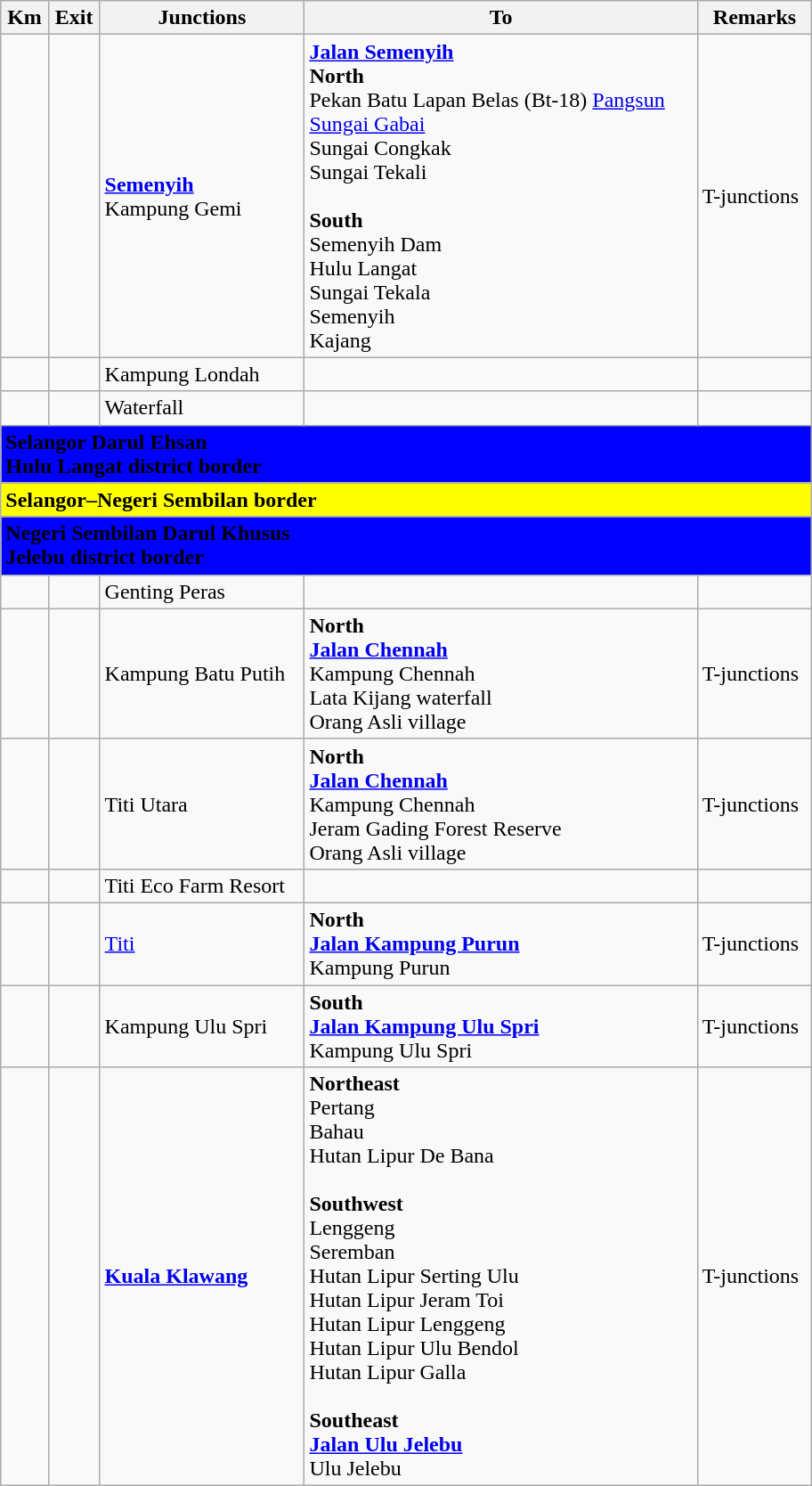<table class="wikitable">
<tr>
<th>Km</th>
<th>Exit</th>
<th>Junctions</th>
<th>To</th>
<th>Remarks</th>
</tr>
<tr>
<td></td>
<td></td>
<td><strong><a href='#'>Semenyih</a></strong><br>Kampung Gemi</td>
<td> <strong><a href='#'>Jalan Semenyih</a></strong><br><strong>North</strong><br> Pekan Batu Lapan Belas (Bt-18) <a href='#'>Pangsun</a><br>  <a href='#'>Sungai Gabai</a><br> Sungai Congkak<br>Sungai Tekali<br><br><strong>South</strong><br> Semenyih Dam<br> Hulu Langat<br>Sungai Tekala <br>Semenyih<br> Kajang</td>
<td>T-junctions</td>
</tr>
<tr>
<td></td>
<td></td>
<td>Kampung Londah</td>
<td></td>
<td></td>
</tr>
<tr>
<td></td>
<td></td>
<td>Waterfall<br></td>
<td></td>
<td></td>
</tr>
<tr>
<td style="width:600px" colspan="6" style="text-align:center" bgcolor="blue"><strong><span>Selangor Darul Ehsan<br>Hulu Langat district border</span></strong></td>
</tr>
<tr>
<td style="width:600px" colspan="6" style="text-align:center" bgcolor="yellow"><strong><span>Selangor–Negeri Sembilan border</span></strong></td>
</tr>
<tr>
<td style="width:600px" colspan="6" style="text-align:center" bgcolor="blue"><strong><span>Negeri Sembilan Darul Khusus<br>Jelebu district border</span></strong></td>
</tr>
<tr>
<td></td>
<td></td>
<td>Genting Peras</td>
<td></td>
<td></td>
</tr>
<tr>
<td></td>
<td></td>
<td>Kampung Batu Putih</td>
<td><strong>North</strong><br> <strong><a href='#'>Jalan Chennah</a></strong><br> Kampung Chennah<br> Lata Kijang waterfall<br> Orang Asli village</td>
<td>T-junctions</td>
</tr>
<tr>
<td></td>
<td></td>
<td>Titi Utara</td>
<td><strong>North</strong><br> <strong><a href='#'>Jalan Chennah</a></strong><br> Kampung Chennah<br> Jeram Gading Forest Reserve<br> Orang Asli village</td>
<td>T-junctions</td>
</tr>
<tr>
<td></td>
<td></td>
<td>Titi Eco Farm Resort</td>
<td></td>
<td></td>
</tr>
<tr>
<td></td>
<td></td>
<td><a href='#'>Titi</a></td>
<td><strong>North</strong><br> <strong><a href='#'>Jalan Kampung Purun</a></strong><br>Kampung Purun</td>
<td>T-junctions</td>
</tr>
<tr>
<td></td>
<td></td>
<td>Kampung Ulu Spri</td>
<td><strong>South</strong><br> <strong><a href='#'>Jalan Kampung Ulu Spri</a></strong><br>Kampung Ulu Spri</td>
<td>T-junctions</td>
</tr>
<tr>
<td></td>
<td></td>
<td><strong><a href='#'>Kuala Klawang</a></strong></td>
<td><strong>Northeast</strong><br> Pertang<br> Bahau<br>Hutan Lipur De Bana<br><br><strong>Southwest</strong><br> Lenggeng<br> Seremban<br>Hutan Lipur Serting Ulu<br>Hutan Lipur Jeram Toi<br>Hutan Lipur Lenggeng<br>Hutan Lipur Ulu Bendol<br>Hutan Lipur Galla<br><br><strong>Southeast</strong><br> <strong><a href='#'>Jalan Ulu Jelebu</a></strong><br>Ulu Jelebu</td>
<td>T-junctions</td>
</tr>
</table>
